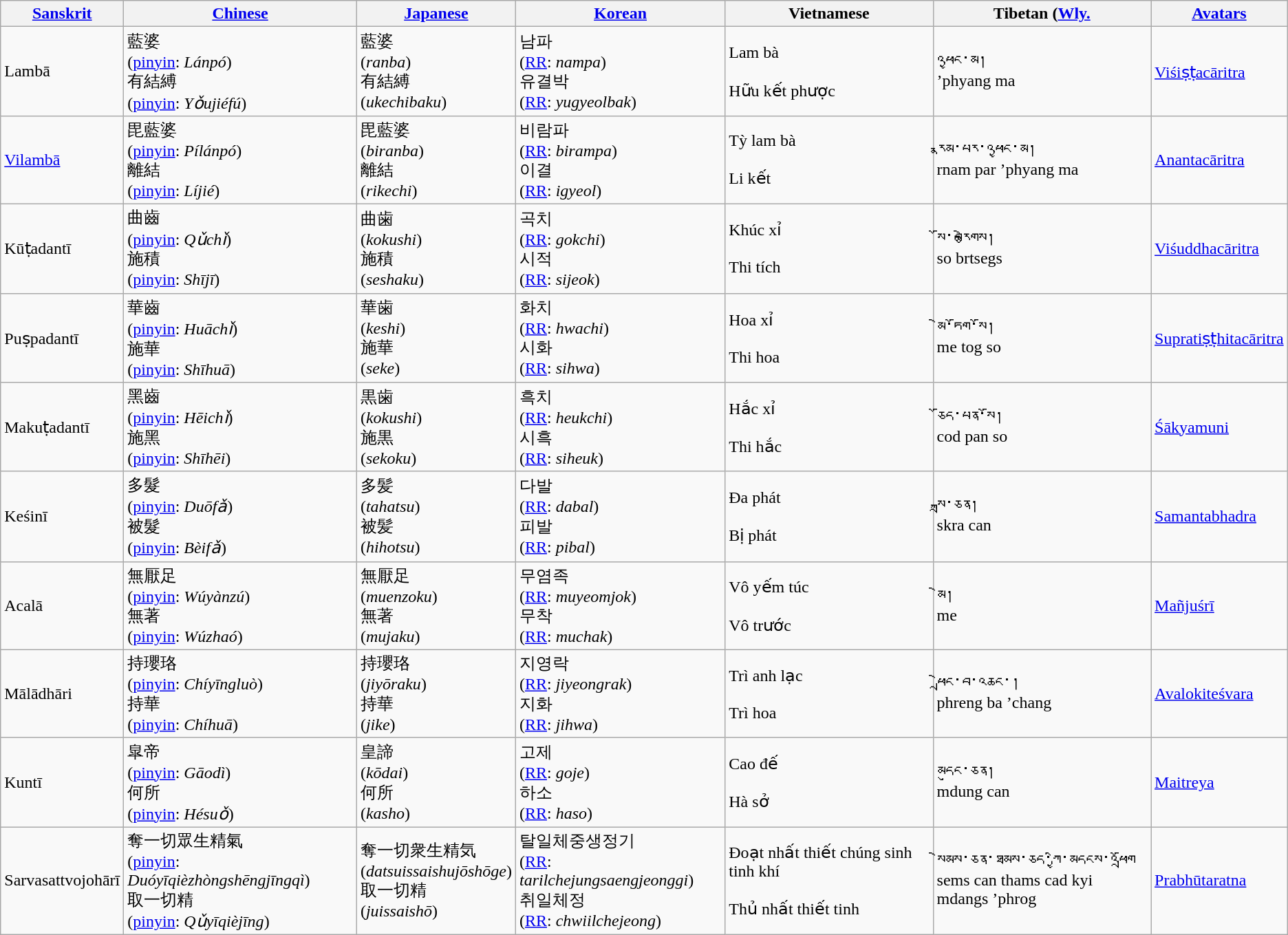<table class="wikitable">
<tr>
<th><a href='#'>Sanskrit</a></th>
<th><a href='#'>Chinese</a></th>
<th><a href='#'>Japanese</a></th>
<th><a href='#'>Korean</a></th>
<th>Vietnamese</th>
<th>Tibetan (<a href='#'>Wly.</a></th>
<th><a href='#'>Avatars</a></th>
</tr>
<tr>
<td>Lambā</td>
<td>藍婆<br>(<a href='#'>pinyin</a>: <em>Lánpó</em>)<br>有結縛<br>(<a href='#'>pinyin</a>: <em>Yǒujiéfú</em>)</td>
<td>藍婆<br>(<em>ranba</em>)<br>有結縛<br>(<em>ukechibaku</em>)</td>
<td>남파<br>(<a href='#'>RR</a>: <em>nampa</em>)<br>유결박<br>(<a href='#'>RR</a>: <em>yugyeolbak</em>)</td>
<td>Lam bà<br><br>Hữu kết phược</td>
<td>འཕྱང་མ།<br>’phyang ma</td>
<td><a href='#'>Viśiṣṭacāritra</a></td>
</tr>
<tr>
<td><a href='#'>Vilambā</a></td>
<td>毘藍婆<br>(<a href='#'>pinyin</a>: <em>Pílánpó</em>)<br>離結<br>(<a href='#'>pinyin</a>: <em>Líjié</em>)</td>
<td>毘藍婆<br>(<em>biranba</em>)<br>離結<br>(<em>rikechi</em>)</td>
<td>비람파<br>(<a href='#'>RR</a>: <em>birampa</em>)<br>이결<br>(<a href='#'>RR</a>: <em>igyeol</em>)</td>
<td>Tỳ lam bà<br><br>Li kết</td>
<td>རྣམ་པར་འཕྱང་མ།<br>rnam par ’phyang ma</td>
<td><a href='#'>Anantacāritra</a></td>
</tr>
<tr>
<td>Kūṭadantī</td>
<td>曲齒<br>(<a href='#'>pinyin</a>: <em>Qǔchǐ</em>)<br>施積<br>(<a href='#'>pinyin</a>: <em>Shījī</em>)</td>
<td>曲歯<br>(<em>kokushi</em>)<br>施積<br>(<em>seshaku</em>)</td>
<td>곡치<br>(<a href='#'>RR</a>: <em>gokchi</em>)<br>시적<br>(<a href='#'>RR</a>: <em>sijeok</em>)</td>
<td>Khúc xỉ<br><br>Thi tích</td>
<td>སོ་བརྩེགས།<br>so brtsegs</td>
<td><a href='#'>Viśuddhacāritra</a></td>
</tr>
<tr>
<td>Puṣpadantī</td>
<td>華齒<br>(<a href='#'>pinyin</a>: <em>Huāchǐ</em>)<br>施華<br>(<a href='#'>pinyin</a>: <em>Shīhuā</em>)</td>
<td>華歯<br>(<em>keshi</em>)<br>施華<br>(<em>seke</em>)</td>
<td>화치<br>(<a href='#'>RR</a>: <em>hwachi</em>)<br>시화<br>(<a href='#'>RR</a>: <em>sihwa</em>)</td>
<td>Hoa xỉ<br><br>Thi hoa</td>
<td>མེ་ཏོག་སོ།<br>me tog so</td>
<td><a href='#'>Supratiṣṭhitacāritra</a></td>
</tr>
<tr>
<td>Makuṭadantī</td>
<td>黑齒<br>(<a href='#'>pinyin</a>: <em>Hēichǐ</em>)<br>施黑<br>(<a href='#'>pinyin</a>: <em>Shīhēi</em>)</td>
<td>黒歯<br>(<em>kokushi</em>)<br>施黒<br>(<em>sekoku</em>)</td>
<td>흑치<br>(<a href='#'>RR</a>: <em>heukchi</em>)<br>시흑<br>(<a href='#'>RR</a>: <em>siheuk</em>)</td>
<td>Hắc xỉ<br><br>Thi hắc</td>
<td>ཅོད་པན་སོ།<br>cod pan so</td>
<td><a href='#'>Śākyamuni</a></td>
</tr>
<tr>
<td>Keśinī</td>
<td>多髮<br>(<a href='#'>pinyin</a>: <em>Duōfǎ</em>)<br>被髮<br>(<a href='#'>pinyin</a>: <em>Bèifǎ</em>)</td>
<td>多髪<br>(<em>tahatsu</em>)<br>被髪<br>(<em>hihotsu</em>)</td>
<td>다발<br>(<a href='#'>RR</a>: <em>dabal</em>)<br>피발<br>(<a href='#'>RR</a>: <em>pibal</em>)</td>
<td>Đa phát<br><br>Bị phát</td>
<td>སྐྲ་ཅན།<br>skra can</td>
<td><a href='#'>Samantabhadra</a></td>
</tr>
<tr>
<td>Acalā</td>
<td>無厭足<br>(<a href='#'>pinyin</a>: <em>Wúyànzú</em>)<br>無著<br>(<a href='#'>pinyin</a>: <em>Wúzhaó</em>)</td>
<td>無厭足<br>(<em>muenzoku</em>)<br>無著<br>(<em>mujaku</em>)</td>
<td>무염족<br>(<a href='#'>RR</a>: <em>muyeomjok</em>)<br>무착<br>(<a href='#'>RR</a>: <em>muchak</em>)</td>
<td>Vô yếm túc<br><br>Vô trước</td>
<td>མེ།<br>me</td>
<td><a href='#'>Mañjuśrī</a></td>
</tr>
<tr>
<td>Mālādhāri</td>
<td>持瓔珞<br>(<a href='#'>pinyin</a>: <em>Chíyīngluò</em>)<br>持華<br>(<a href='#'>pinyin</a>: <em>Chíhuā</em>)</td>
<td>持瓔珞<br>(<em>jiyōraku</em>)<br>持華<br>(<em>jike</em>)</td>
<td>지영락<br>(<a href='#'>RR</a>: <em>jiyeongrak</em>)<br>지화<br>(<a href='#'>RR</a>: <em>jihwa</em>)</td>
<td>Trì anh lạc<br><br>Trì hoa</td>
<td>ཕྲེང་བ་འཆང་།<br>phreng ba ’chang</td>
<td><a href='#'>Avalokiteśvara</a></td>
</tr>
<tr>
<td>Kuntī</td>
<td>皐帝<br>(<a href='#'>pinyin</a>: <em>Gāodì</em>)<br>何所<br>(<a href='#'>pinyin</a>: <em>Hésuǒ</em>)</td>
<td>皇諦<br>(<em>kōdai</em>)<br>何所<br>(<em>kasho</em>)</td>
<td>고제<br>(<a href='#'>RR</a>: <em>goje</em>)<br>하소<br>(<a href='#'>RR</a>: <em>haso</em>)</td>
<td>Cao đế<br><br>Hà sở</td>
<td>མདུང་ཅན།<br>mdung can</td>
<td><a href='#'>Maitreya</a></td>
</tr>
<tr>
<td>Sarvasattvojohārī</td>
<td>奪一切眾生精氣<br>(<a href='#'>pinyin</a>: <em>Duóyīqièzhòngshēngjīngqì</em>)<br>取一切精<br>(<a href='#'>pinyin</a>: <em>Qǔyīqièjīng</em>)</td>
<td>奪一切衆生精気<br>(<em>datsuissaishujōshōge</em>)<br>取一切精<br>(<em>juissaishō</em>)</td>
<td>탈일체중생정기<br>(<a href='#'>RR</a>: <em>tarilchejungsaengjeonggi</em>)<br>취일체정<br>(<a href='#'>RR</a>: <em>chwiilchejeong</em>)</td>
<td>Đoạt nhất thiết chúng sinh tinh khí<br><br>Thủ nhất thiết tinh</td>
<td>སེམས་ཅན་ཐམས་ཅད་ཀྱི་མདངས་འཕྲོག<br>sems can thams cad kyi mdangs ’phrog</td>
<td><a href='#'>Prabhūtaratna</a></td>
</tr>
</table>
